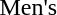<table>
<tr>
<td>Men's</td>
<td></td>
<td></td>
<td></td>
</tr>
</table>
